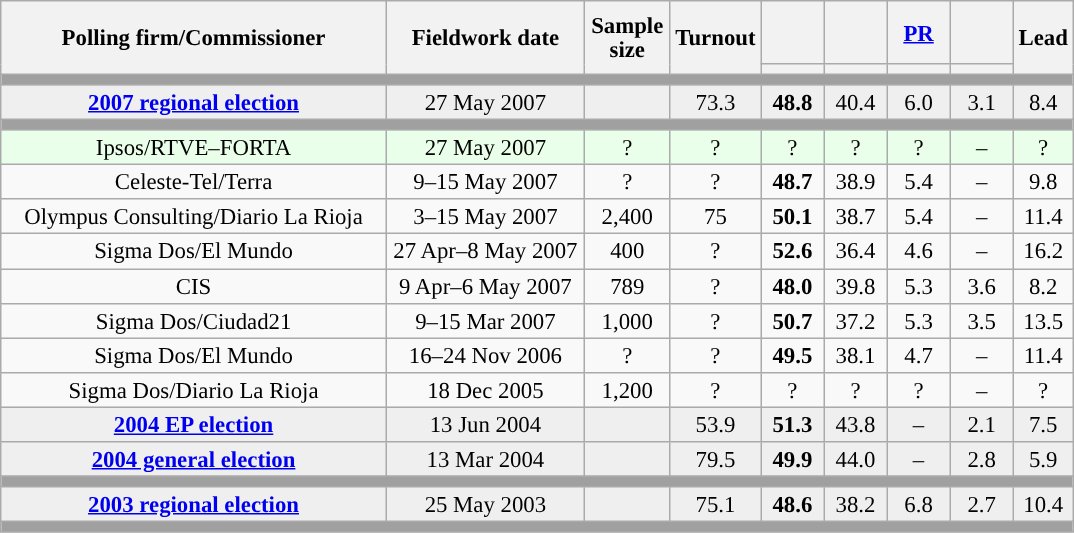<table class="wikitable collapsible collapsed" style="text-align:center; font-size:95%; line-height:16px;">
<tr style="height:42px;">
<th style="width:250px;" rowspan="2">Polling firm/Commissioner</th>
<th style="width:125px;" rowspan="2">Fieldwork date</th>
<th style="width:50px;" rowspan="2">Sample size</th>
<th style="width:45px;" rowspan="2">Turnout</th>
<th style="width:35px;"></th>
<th style="width:35px;"></th>
<th style="width:35px;"><a href='#'>PR</a></th>
<th style="width:35px;"></th>
<th style="width:30px;" rowspan="2">Lead</th>
</tr>
<tr>
<th style="color:inherit;background:"></th>
<th style="color:inherit;background:"></th>
<th style="color:inherit;background:"></th>
<th style="color:inherit;background:"></th>
</tr>
<tr>
<td colspan="9" style="background:#A0A0A0"></td>
</tr>
<tr style="background:#EFEFEF;">
<td><strong><a href='#'>2007 regional election</a></strong></td>
<td>27 May 2007</td>
<td></td>
<td>73.3</td>
<td><strong>48.8</strong><br></td>
<td>40.4<br></td>
<td>6.0<br></td>
<td>3.1<br></td>
<td style="background:">8.4</td>
</tr>
<tr>
<td colspan="9" style="background:#A0A0A0"></td>
</tr>
<tr style="background:#EAFFEA;">
<td>Ipsos/RTVE–FORTA</td>
<td>27 May 2007</td>
<td>?</td>
<td>?</td>
<td>?<br></td>
<td>?<br></td>
<td>?<br></td>
<td>–</td>
<td style="background:">?</td>
</tr>
<tr>
<td>Celeste-Tel/Terra</td>
<td>9–15 May 2007</td>
<td>?</td>
<td>?</td>
<td><strong>48.7</strong><br></td>
<td>38.9<br></td>
<td>5.4<br></td>
<td>–</td>
<td style="background:">9.8</td>
</tr>
<tr>
<td>Olympus Consulting/Diario La Rioja</td>
<td>3–15 May 2007</td>
<td>2,400</td>
<td>75</td>
<td><strong>50.1</strong><br></td>
<td>38.7<br></td>
<td>5.4<br></td>
<td>–</td>
<td style="background:">11.4</td>
</tr>
<tr>
<td>Sigma Dos/El Mundo</td>
<td>27 Apr–8 May 2007</td>
<td>400</td>
<td>?</td>
<td><strong>52.6</strong><br></td>
<td>36.4<br></td>
<td>4.6<br></td>
<td>–</td>
<td style="background:">16.2</td>
</tr>
<tr>
<td>CIS</td>
<td>9 Apr–6 May 2007</td>
<td>789</td>
<td>?</td>
<td><strong>48.0</strong><br></td>
<td>39.8<br></td>
<td>5.3<br></td>
<td>3.6<br></td>
<td style="background:">8.2</td>
</tr>
<tr>
<td>Sigma Dos/Ciudad21</td>
<td>9–15 Mar 2007</td>
<td>1,000</td>
<td>?</td>
<td><strong>50.7</strong><br></td>
<td>37.2<br></td>
<td>5.3<br></td>
<td>3.5<br></td>
<td style="background:">13.5</td>
</tr>
<tr>
<td>Sigma Dos/El Mundo</td>
<td>16–24 Nov 2006</td>
<td>?</td>
<td>?</td>
<td><strong>49.5</strong><br></td>
<td>38.1<br></td>
<td>4.7<br></td>
<td>–</td>
<td style="background:">11.4</td>
</tr>
<tr>
<td>Sigma Dos/Diario La Rioja</td>
<td>18 Dec 2005</td>
<td>1,200</td>
<td>?</td>
<td>?<br></td>
<td>?<br></td>
<td>?<br></td>
<td>–</td>
<td style="background:">?</td>
</tr>
<tr style="background:#EFEFEF;">
<td><strong><a href='#'>2004 EP election</a></strong></td>
<td>13 Jun 2004</td>
<td></td>
<td>53.9</td>
<td><strong>51.3</strong><br></td>
<td>43.8<br></td>
<td>–</td>
<td>2.1<br></td>
<td style="background:">7.5</td>
</tr>
<tr style="background:#EFEFEF;">
<td><strong><a href='#'>2004 general election</a></strong></td>
<td>13 Mar 2004</td>
<td></td>
<td>79.5</td>
<td><strong>49.9</strong><br></td>
<td>44.0<br></td>
<td>–</td>
<td>2.8<br></td>
<td style="background:">5.9</td>
</tr>
<tr>
<td colspan="9" style="background:#A0A0A0"></td>
</tr>
<tr style="background:#EFEFEF;">
<td><strong><a href='#'>2003 regional election</a></strong></td>
<td>25 May 2003</td>
<td></td>
<td>75.1</td>
<td><strong>48.6</strong><br></td>
<td>38.2<br></td>
<td>6.8<br></td>
<td>2.7<br></td>
<td style="background:">10.4</td>
</tr>
<tr>
<td colspan="9" style="background:#A0A0A0"></td>
</tr>
</table>
